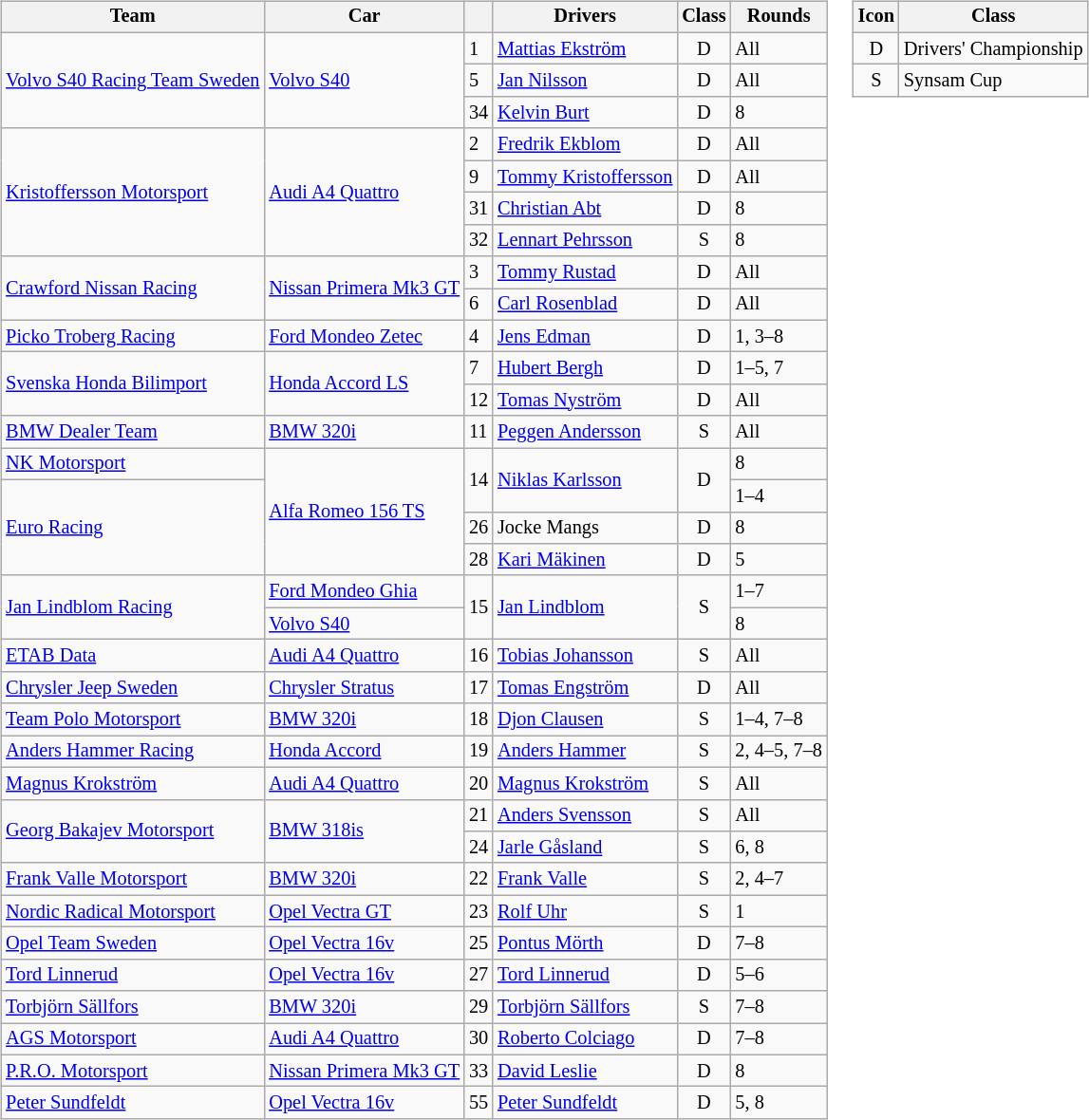<table>
<tr>
<td><br><table class="wikitable" style="font-size: 85%;">
<tr>
<th>Team</th>
<th>Car</th>
<th></th>
<th>Drivers</th>
<th>Class</th>
<th>Rounds</th>
</tr>
<tr>
<td rowspan="3"><a href='#'>Volvo S40 Racing Team Sweden</a></td>
<td rowspan="3"><a href='#'>Volvo S40</a></td>
<td>1</td>
<td> <a href='#'>Mattias Ekström</a></td>
<td align=center>D</td>
<td>All</td>
</tr>
<tr>
<td>5</td>
<td> <a href='#'>Jan Nilsson</a></td>
<td align=center>D</td>
<td>All</td>
</tr>
<tr>
<td>34</td>
<td> <a href='#'>Kelvin Burt</a></td>
<td align=center>D</td>
<td>8</td>
</tr>
<tr>
<td rowspan="4"><a href='#'>Kristoffersson Motorsport</a></td>
<td rowspan="4"><a href='#'>Audi A4 Quattro</a></td>
<td>2</td>
<td> <a href='#'>Fredrik Ekblom</a></td>
<td align=center>D</td>
<td>All</td>
</tr>
<tr>
<td>9</td>
<td> <a href='#'>Tommy Kristoffersson</a></td>
<td align=center>D</td>
<td>All</td>
</tr>
<tr>
<td>31</td>
<td> <a href='#'>Christian Abt</a></td>
<td align=center>D</td>
<td>8</td>
</tr>
<tr>
<td>32</td>
<td> <a href='#'>Lennart Pehrsson</a></td>
<td align=center>S</td>
<td>8</td>
</tr>
<tr>
<td rowspan="2"><a href='#'>Crawford Nissan Racing</a></td>
<td rowspan="2"><a href='#'>Nissan Primera Mk3 GT</a></td>
<td>3</td>
<td> <a href='#'>Tommy Rustad</a></td>
<td align=center>D</td>
<td>All</td>
</tr>
<tr>
<td>6</td>
<td> <a href='#'>Carl Rosenblad</a></td>
<td align=center>D</td>
<td>All</td>
</tr>
<tr>
<td><a href='#'>Picko Troberg Racing</a></td>
<td><a href='#'>Ford Mondeo Zetec</a></td>
<td>4</td>
<td> <a href='#'>Jens Edman</a></td>
<td align=center>D</td>
<td>1, 3–8</td>
</tr>
<tr>
<td rowspan="2"><a href='#'>Svenska Honda Bilimport</a></td>
<td rowspan="2"><a href='#'>Honda Accord LS</a></td>
<td>7</td>
<td> <a href='#'>Hubert Bergh</a></td>
<td align=center>D</td>
<td>1–5, 7</td>
</tr>
<tr>
<td>12</td>
<td> <a href='#'>Tomas Nyström</a></td>
<td align=center>D</td>
<td>All</td>
</tr>
<tr>
<td><a href='#'>BMW Dealer Team</a></td>
<td><a href='#'>BMW 320i</a></td>
<td>11</td>
<td> <a href='#'>Peggen Andersson</a></td>
<td align=center>S</td>
<td>All</td>
</tr>
<tr>
<td><a href='#'>NK Motorsport</a></td>
<td rowspan="4"><a href='#'>Alfa Romeo 156 TS</a></td>
<td rowspan="2" align="center">14</td>
<td rowspan="2"> <a href='#'>Niklas Karlsson</a></td>
<td rowspan="2" align="center">D</td>
<td>8</td>
</tr>
<tr>
<td rowspan=3><a href='#'>Euro Racing</a></td>
<td>1–4</td>
</tr>
<tr>
<td>26</td>
<td> Jocke Mangs</td>
<td align=center>D</td>
<td>8</td>
</tr>
<tr>
<td>28</td>
<td> <a href='#'>Kari Mäkinen</a></td>
<td align=center>D</td>
<td>5</td>
</tr>
<tr>
<td rowspan="2"><a href='#'>Jan Lindblom Racing</a></td>
<td><a href='#'>Ford Mondeo Ghia</a></td>
<td rowspan="2">15</td>
<td rowspan="2"> <a href='#'>Jan Lindblom</a></td>
<td rowspan="2" align="center">S</td>
<td>1–7</td>
</tr>
<tr>
<td><a href='#'>Volvo S40</a></td>
<td>8</td>
</tr>
<tr>
<td><a href='#'>ETAB Data</a></td>
<td><a href='#'>Audi A4 Quattro</a></td>
<td>16</td>
<td> <a href='#'>Tobias Johansson</a></td>
<td align=center>S</td>
<td>All</td>
</tr>
<tr>
<td><a href='#'>Chrysler Jeep Sweden</a></td>
<td><a href='#'>Chrysler Stratus</a></td>
<td>17</td>
<td> <a href='#'>Tomas Engström</a></td>
<td align=center>D</td>
<td>All</td>
</tr>
<tr>
<td><a href='#'>Team Polo Motorsport</a></td>
<td><a href='#'>BMW 320i</a></td>
<td>18</td>
<td> <a href='#'>Djon Clausen</a></td>
<td align=center>S</td>
<td>1–4, 7–8</td>
</tr>
<tr>
<td><a href='#'>Anders Hammer Racing</a></td>
<td><a href='#'>Honda Accord</a></td>
<td>19</td>
<td> <a href='#'>Anders Hammer</a></td>
<td align=center>S</td>
<td>2, 4–5, 7–8</td>
</tr>
<tr>
<td><a href='#'>Magnus Krokström</a></td>
<td><a href='#'>Audi A4 Quattro</a></td>
<td>20</td>
<td> <a href='#'>Magnus Krokström</a></td>
<td align=center>S</td>
<td>All</td>
</tr>
<tr>
<td rowspan="2"><a href='#'>Georg Bakajev Motorsport</a></td>
<td rowspan="2"><a href='#'>BMW 318is</a></td>
<td>21</td>
<td> <a href='#'>Anders Svensson</a></td>
<td align=center>S</td>
<td>All</td>
</tr>
<tr>
<td>24</td>
<td> <a href='#'>Jarle Gåsland</a></td>
<td align=center>S</td>
<td>6, 8</td>
</tr>
<tr>
<td><a href='#'>Frank Valle Motorsport</a></td>
<td><a href='#'>BMW 320i</a></td>
<td>22</td>
<td> <a href='#'>Frank Valle</a></td>
<td align=center>S</td>
<td>2, 4–7</td>
</tr>
<tr>
<td><a href='#'>Nordic Radical Motorsport</a></td>
<td><a href='#'>Opel Vectra GT</a></td>
<td>23</td>
<td> <a href='#'>Rolf Uhr</a></td>
<td align=center>S</td>
<td>1</td>
</tr>
<tr>
<td><a href='#'>Opel Team Sweden</a></td>
<td><a href='#'>Opel Vectra 16v</a></td>
<td>25</td>
<td> <a href='#'>Pontus Mörth</a></td>
<td align=center>D</td>
<td>7–8</td>
</tr>
<tr>
<td><a href='#'>Tord Linnerud</a></td>
<td><a href='#'>Opel Vectra 16v</a></td>
<td>27</td>
<td> <a href='#'>Tord Linnerud</a></td>
<td align=center>D</td>
<td>5–6</td>
</tr>
<tr>
<td><a href='#'>Torbjörn Sällfors</a></td>
<td><a href='#'>BMW 320i</a></td>
<td>29</td>
<td> <a href='#'>Torbjörn Sällfors</a></td>
<td align=center>S</td>
<td>7–8</td>
</tr>
<tr>
<td><a href='#'>AGS Motorsport</a></td>
<td><a href='#'>Audi A4 Quattro</a></td>
<td>30</td>
<td> <a href='#'>Roberto Colciago</a></td>
<td align=center>D</td>
<td>7–8</td>
</tr>
<tr>
<td><a href='#'>P.R.O. Motorsport</a></td>
<td><a href='#'>Nissan Primera Mk3 GT</a></td>
<td>33</td>
<td> <a href='#'>David Leslie</a></td>
<td align=center>D</td>
<td>8</td>
</tr>
<tr>
<td><a href='#'>Peter Sundfeldt</a></td>
<td><a href='#'>Opel Vectra 16v</a></td>
<td>55</td>
<td> <a href='#'>Peter Sundfeldt</a></td>
<td align=center>D</td>
<td>5, 8</td>
</tr>
</table>
</td>
<td valign="top"><br><table class="wikitable" style="font-size: 85%;">
<tr>
<th>Icon</th>
<th>Class</th>
</tr>
<tr>
<td align=center>D</td>
<td>Drivers' Championship</td>
</tr>
<tr>
<td align=center>S</td>
<td>Synsam Cup</td>
</tr>
</table>
</td>
</tr>
</table>
